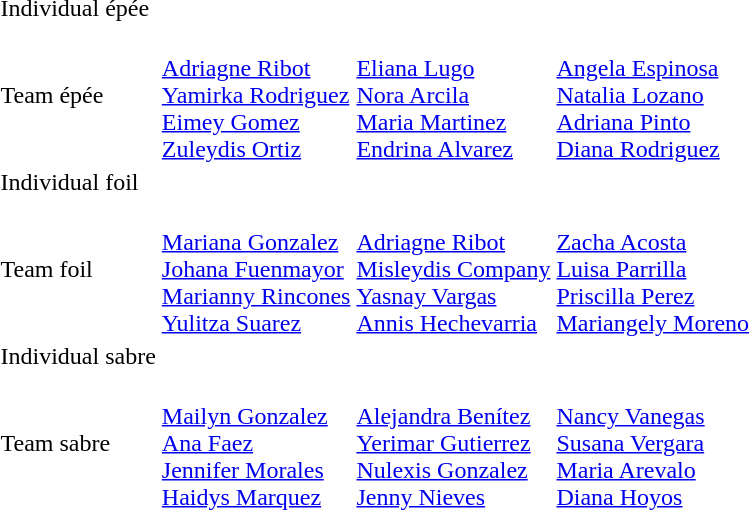<table>
<tr>
<td rowspan=2>Individual épée</td>
<td rowspan=2></td>
<td rowspan=2></td>
<td></td>
</tr>
<tr>
<td></td>
</tr>
<tr>
<td>Team épée</td>
<td><br><a href='#'>Adriagne Ribot</a><br><a href='#'>Yamirka Rodriguez</a><br><a href='#'>Eimey Gomez</a><br><a href='#'>Zuleydis Ortiz</a></td>
<td><br><a href='#'>Eliana Lugo</a><br><a href='#'>Nora Arcila</a><br><a href='#'>Maria Martinez</a><br><a href='#'>Endrina Alvarez</a></td>
<td><br><a href='#'>Angela Espinosa</a><br><a href='#'>Natalia Lozano</a><br><a href='#'>Adriana Pinto</a><br><a href='#'>Diana Rodriguez</a></td>
</tr>
<tr>
<td rowspan=2>Individual foil</td>
<td rowspan=2></td>
<td rowspan=2></td>
<td></td>
</tr>
<tr>
<td></td>
</tr>
<tr>
<td>Team foil</td>
<td><br><a href='#'>Mariana Gonzalez</a><br><a href='#'>Johana Fuenmayor</a><br><a href='#'>Marianny Rincones</a><br><a href='#'>Yulitza Suarez</a></td>
<td><br><a href='#'>Adriagne Ribot</a><br><a href='#'>Misleydis Company</a><br><a href='#'>Yasnay Vargas</a><br><a href='#'>Annis Hechevarria</a></td>
<td><br><a href='#'>Zacha Acosta</a><br><a href='#'>Luisa Parrilla</a><br><a href='#'>Priscilla Perez</a><br><a href='#'>Mariangely Moreno</a></td>
</tr>
<tr>
<td rowspan=2>Individual sabre</td>
<td rowspan=2></td>
<td rowspan=2></td>
<td></td>
</tr>
<tr>
<td></td>
</tr>
<tr>
<td>Team sabre</td>
<td><br><a href='#'>Mailyn Gonzalez</a><br><a href='#'>Ana Faez</a><br><a href='#'>Jennifer Morales</a><br><a href='#'>Haidys Marquez</a></td>
<td><br><a href='#'>Alejandra Benítez</a><br><a href='#'>Yerimar Gutierrez</a><br><a href='#'>Nulexis Gonzalez</a><br><a href='#'>Jenny Nieves</a></td>
<td><br><a href='#'>Nancy Vanegas</a><br><a href='#'>Susana Vergara</a><br><a href='#'>Maria Arevalo</a><br><a href='#'>Diana Hoyos</a></td>
</tr>
</table>
